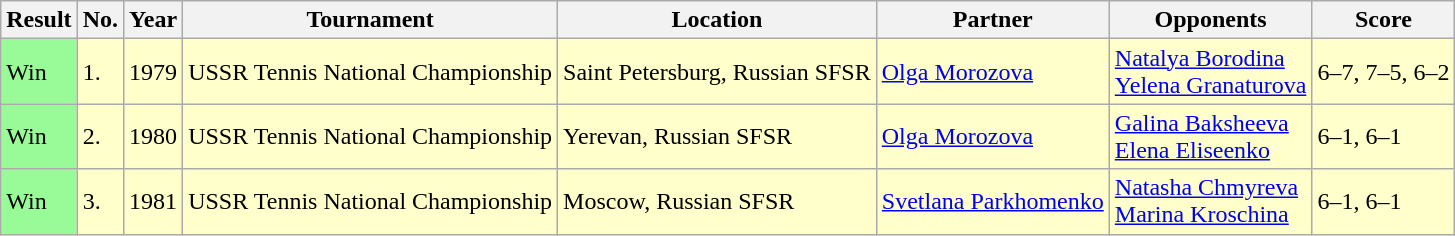<table class="wikitable">
<tr>
<th>Result</th>
<th>No.</th>
<th>Year</th>
<th>Tournament</th>
<th>Location</th>
<th>Partner</th>
<th>Opponents</th>
<th>Score</th>
</tr>
<tr bgcolor=#FFFFCC>
<td style="background:#98fb98;">Win</td>
<td>1.</td>
<td>1979</td>
<td>USSR Tennis National Championship</td>
<td>Saint Petersburg, Russian SFSR</td>
<td> <a href='#'>Olga Morozova</a></td>
<td> <a href='#'>Natalya Borodina</a> <br>  <a href='#'>Yelena Granaturova</a></td>
<td>6–7, 7–5, 6–2</td>
</tr>
<tr bgcolor=#FFFFCC>
<td style="background:#98fb98;">Win</td>
<td>2.</td>
<td>1980</td>
<td>USSR Tennis National Championship</td>
<td>Yerevan, Russian SFSR</td>
<td> <a href='#'>Olga Morozova</a></td>
<td> <a href='#'>Galina Baksheeva</a> <br>  <a href='#'>Elena Eliseenko</a></td>
<td>6–1, 6–1</td>
</tr>
<tr bgcolor=#FFFFCC>
<td style="background:#98fb98;">Win</td>
<td>3.</td>
<td>1981</td>
<td>USSR Tennis National Championship</td>
<td>Moscow, Russian SFSR</td>
<td> <a href='#'>Svetlana Parkhomenko</a></td>
<td> <a href='#'>Natasha Chmyreva</a> <br>  <a href='#'>Marina Kroschina</a></td>
<td>6–1, 6–1</td>
</tr>
</table>
